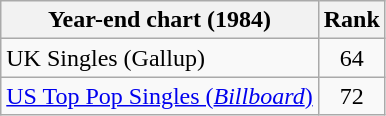<table class="wikitable sortable">
<tr>
<th>Year-end chart (1984)</th>
<th>Rank</th>
</tr>
<tr>
<td scope="row">UK Singles (Gallup)</td>
<td align="center">64</td>
</tr>
<tr>
<td><a href='#'>US Top Pop Singles (<em>Billboard</em>)</a></td>
<td align="center">72</td>
</tr>
</table>
